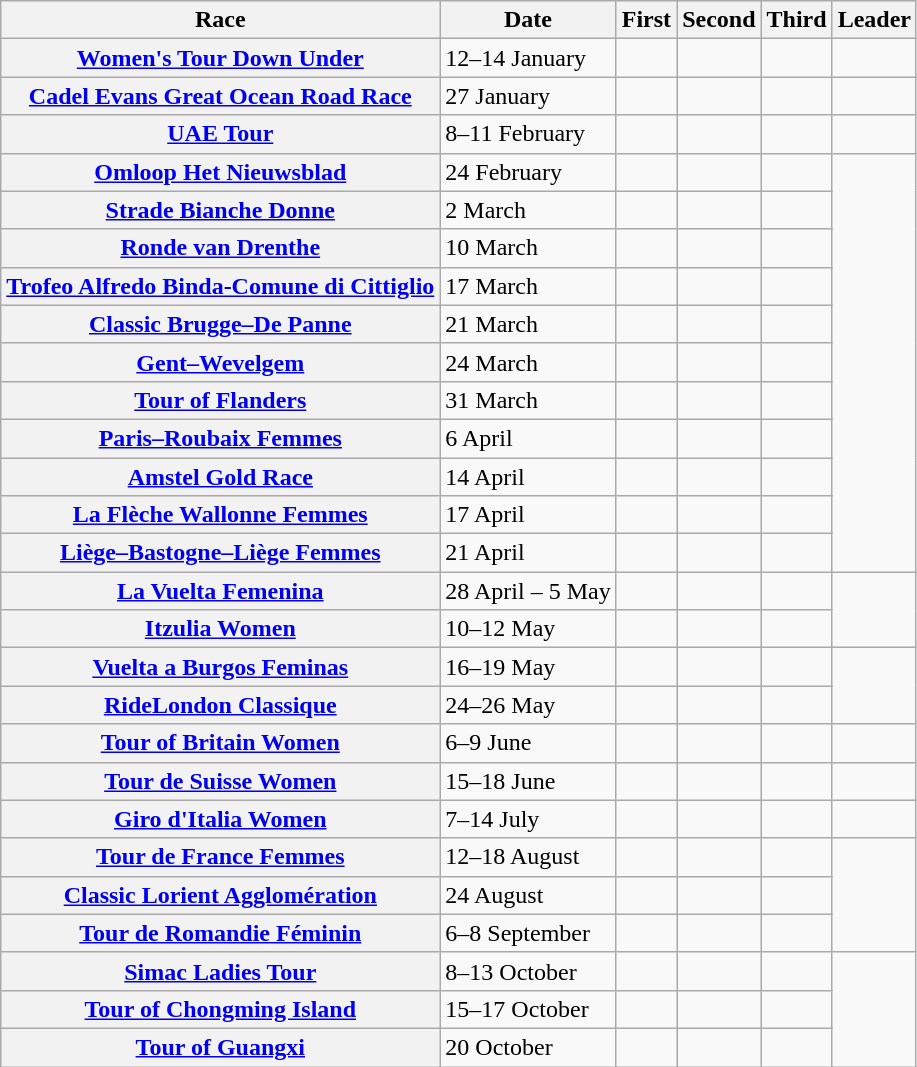<table class="wikitable plainrowheaders">
<tr>
<th scope=col>Race</th>
<th scope=col>Date</th>
<th scope=col>First</th>
<th scope=col>Second</th>
<th scope=col>Third</th>
<th scope=col> Leader</th>
</tr>
<tr>
<th scope="row"> <a href='#'>Women's Tour Down Under</a></th>
<td>12–14 January</td>
<td></td>
<td></td>
<td></td>
<td></td>
</tr>
<tr>
<th scope="row"> <a href='#'>Cadel Evans Great Ocean Road Race</a></th>
<td>27 January</td>
<td></td>
<td></td>
<td></td>
<td></td>
</tr>
<tr>
<th scope=row> <a href='#'>UAE Tour</a></th>
<td>8–11 February</td>
<td></td>
<td></td>
<td></td>
<td></td>
</tr>
<tr>
<th scope=row> <a href='#'>Omloop Het Nieuwsblad</a></th>
<td>24 February</td>
<td></td>
<td></td>
<td></td>
<td rowspan=11></td>
</tr>
<tr>
<th scope=row> <a href='#'>Strade Bianche Donne</a></th>
<td>2 March</td>
<td></td>
<td></td>
<td></td>
</tr>
<tr>
<th scope=row> <a href='#'>Ronde van Drenthe</a></th>
<td>10 March</td>
<td></td>
<td></td>
<td></td>
</tr>
<tr>
<th scope=row> <a href='#'>Trofeo Alfredo Binda-Comune di Cittiglio</a></th>
<td>17 March</td>
<td></td>
<td></td>
<td></td>
</tr>
<tr>
<th scope=row> <a href='#'>Classic Brugge–De Panne</a></th>
<td>21 March</td>
<td></td>
<td></td>
<td></td>
</tr>
<tr>
<th scope=row> <a href='#'>Gent–Wevelgem</a></th>
<td>24 March</td>
<td></td>
<td></td>
<td></td>
</tr>
<tr>
<th scope=row> <a href='#'>Tour of Flanders</a></th>
<td>31 March</td>
<td></td>
<td></td>
<td></td>
</tr>
<tr>
<th scope=row> <a href='#'>Paris–Roubaix Femmes</a></th>
<td>6 April</td>
<td></td>
<td></td>
<td></td>
</tr>
<tr>
<th scope=row> <a href='#'>Amstel Gold Race</a></th>
<td>14 April</td>
<td></td>
<td></td>
<td></td>
</tr>
<tr>
<th scope=row> <a href='#'>La Flèche Wallonne Femmes</a></th>
<td>17 April</td>
<td></td>
<td></td>
<td></td>
</tr>
<tr>
<th scope=row> <a href='#'>Liège–Bastogne–Liège Femmes</a></th>
<td>21 April</td>
<td></td>
<td></td>
<td></td>
</tr>
<tr>
<th scope=row> <a href='#'>La Vuelta Femenina</a></th>
<td>28 April – 5 May</td>
<td></td>
<td></td>
<td></td>
<td rowspan=2></td>
</tr>
<tr>
<th scope=row> <a href='#'>Itzulia Women</a></th>
<td>10–12 May</td>
<td></td>
<td></td>
<td></td>
</tr>
<tr>
<th scope=row> <a href='#'>Vuelta a Burgos Feminas</a></th>
<td>16–19 May</td>
<td></td>
<td></td>
<td></td>
<td rowspan=2></td>
</tr>
<tr>
<th scope=row> <a href='#'>RideLondon Classique</a></th>
<td>24–26 May</td>
<td></td>
<td></td>
<td></td>
</tr>
<tr>
<th scope=row> <a href='#'>Tour of Britain Women</a></th>
<td>6–9 June</td>
<td></td>
<td></td>
<td></td>
<td></td>
</tr>
<tr>
<th scope=row> <a href='#'>Tour de Suisse Women</a></th>
<td>15–18 June</td>
<td></td>
<td></td>
<td></td>
<td></td>
</tr>
<tr>
<th scope=row> <a href='#'>Giro d'Italia Women</a></th>
<td>7–14 July</td>
<td></td>
<td></td>
<td></td>
<td></td>
</tr>
<tr>
<th scope=row> <a href='#'>Tour de France Femmes</a></th>
<td>12–18 August</td>
<td></td>
<td></td>
<td></td>
<td rowspan=3></td>
</tr>
<tr>
<th scope=row> <a href='#'>Classic Lorient Agglomération</a></th>
<td>24 August</td>
<td></td>
<td></td>
<td></td>
</tr>
<tr>
<th scope=row> <a href='#'>Tour de Romandie Féminin</a></th>
<td>6–8 September</td>
<td></td>
<td></td>
<td></td>
</tr>
<tr>
<th scope=row> <a href='#'>Simac Ladies Tour</a></th>
<td>8–13 October</td>
<td></td>
<td></td>
<td></td>
<td rowspan="3"></td>
</tr>
<tr>
<th scope=row> <a href='#'>Tour of Chongming Island</a></th>
<td>15–17 October</td>
<td></td>
<td></td>
<td></td>
</tr>
<tr>
<th scope=row> <a href='#'>Tour of Guangxi</a></th>
<td>20 October</td>
<td></td>
<td></td>
<td></td>
</tr>
</table>
